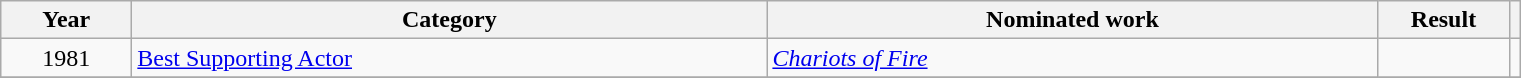<table class=wikitable>
<tr>
<th scope="col" style="width:5em;">Year</th>
<th scope="col" style="width:26em;">Category</th>
<th scope="col" style="width:25em;">Nominated work</th>
<th scope="col" style="width:5em;">Result</th>
<th></th>
</tr>
<tr>
<td style="text-align:center;">1981</td>
<td><a href='#'>Best Supporting Actor</a></td>
<td><em><a href='#'>Chariots of Fire</a></em></td>
<td></td>
<td></td>
</tr>
<tr>
</tr>
</table>
